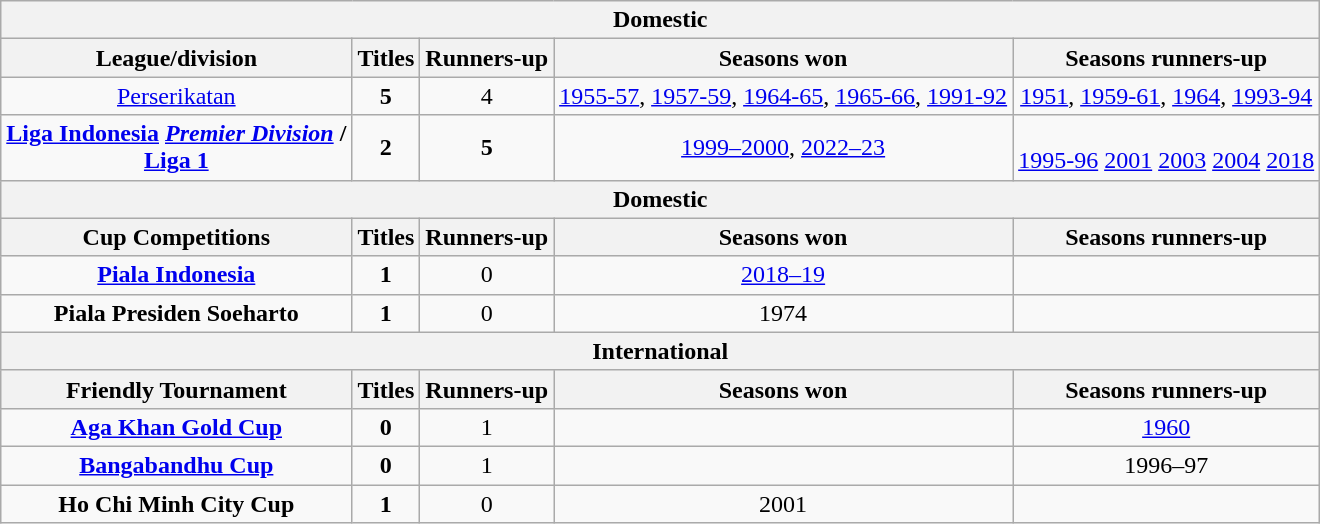<table class="wikitable">
<tr>
<th colspan="5">Domestic</th>
</tr>
<tr>
<th>League/division</th>
<th>Titles</th>
<th style="text-align:center"><strong>Runners-up</strong></th>
<th>Seasons won</th>
<th>Seasons runners-up</th>
</tr>
<tr>
<td style="text-align:center"><a href='#'>Perserikatan</a></td>
<td style="text-align:center"><strong>5</strong></td>
<td style="text-align:center">4</td>
<td style="text-align:center"><a href='#'>1955-57</a>, <a href='#'>1957-59</a>, <a href='#'>1964-65</a>, <a href='#'>1965-66</a>, <a href='#'>1991-92</a></td>
<td style="text-align:center"><a href='#'>1951</a>, <a href='#'>1959-61</a>, <a href='#'>1964</a>, <a href='#'>1993-94</a></td>
</tr>
<tr>
<td style="text-align:center"><strong><a href='#'>Liga Indonesia</a> <em><a href='#'>Premier Division</a></em> /</strong><br><a href='#'><strong>Liga 1</strong></a></td>
<td style="text-align:center"><strong>2</strong></td>
<td style="text-align:center"><strong>5</strong></td>
<td style="text-align:center"><a href='#'>1999–2000</a>, <a href='#'>2022–23</a></td>
<td style="text-align:center"><br><a href='#'>1995-96</a>
<a href='#'>2001</a>
<a href='#'>2003</a>
<a href='#'>2004</a>
<a href='#'>2018</a></td>
</tr>
<tr>
<th colspan="5">Domestic</th>
</tr>
<tr>
<th>Cup Competitions</th>
<th>Titles</th>
<th style="text-align:center"><strong>Runners-up</strong></th>
<th>Seasons won</th>
<th>Seasons runners-up</th>
</tr>
<tr>
<td style="text-align:center"><strong><a href='#'>Piala Indonesia</a></strong></td>
<td style="text-align:center"><strong>1</strong></td>
<td style="text-align:center">0</td>
<td style="text-align:center"><a href='#'>2018–19</a></td>
<td></td>
</tr>
<tr>
<td style="text-align:center"><strong>Piala Presiden Soeharto</strong></td>
<td style="text-align:center"><strong>1</strong></td>
<td style="text-align:center">0</td>
<td style="text-align:center">1974</td>
<td></td>
</tr>
<tr>
<th colspan="5">International</th>
</tr>
<tr>
<th>Friendly Tournament</th>
<th>Titles</th>
<th style="text-align:center"><strong>Runners-up</strong></th>
<th>Seasons won</th>
<th>Seasons runners-up</th>
</tr>
<tr>
<td style="text-align:center"><strong><a href='#'>Aga Khan Gold Cup</a></strong></td>
<td style="text-align:center"><strong>0</strong></td>
<td style="text-align:center">1</td>
<td></td>
<td style="text-align:center"><a href='#'>1960</a></td>
</tr>
<tr>
<td style="text-align:center"><strong><a href='#'>Bangabandhu Cup</a></strong></td>
<td style="text-align:center"><strong>0</strong></td>
<td style="text-align:center">1</td>
<td style="text-align:center"></td>
<td style="text-align:center">1996–97</td>
</tr>
<tr>
<td style="text-align:center"><strong>Ho Chi Minh City Cup</strong></td>
<td style="text-align:center"><strong>1</strong></td>
<td style="text-align:center">0</td>
<td style="text-align:center">2001</td>
<td></td>
</tr>
</table>
